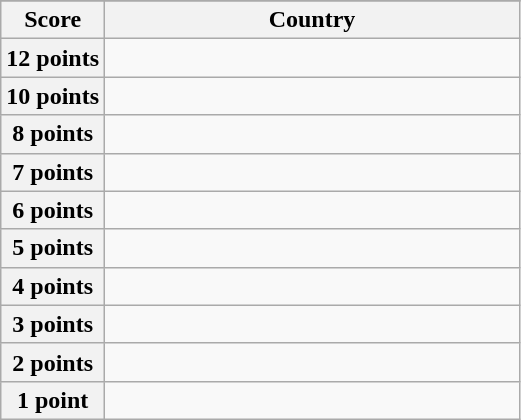<table class="wikitable">
<tr>
</tr>
<tr>
<th scope="col" width="20%">Score</th>
<th scope="col">Country</th>
</tr>
<tr>
<th scope="row">12 points</th>
<td></td>
</tr>
<tr>
<th scope="row">10 points</th>
<td></td>
</tr>
<tr>
<th scope="row">8 points</th>
<td></td>
</tr>
<tr>
<th scope="row">7 points</th>
<td></td>
</tr>
<tr>
<th scope="row">6 points</th>
<td></td>
</tr>
<tr>
<th scope="row">5 points</th>
<td></td>
</tr>
<tr>
<th scope="row">4 points</th>
<td></td>
</tr>
<tr>
<th scope="row">3 points</th>
<td></td>
</tr>
<tr>
<th scope="row">2 points</th>
<td></td>
</tr>
<tr>
<th scope="row">1 point</th>
<td></td>
</tr>
</table>
